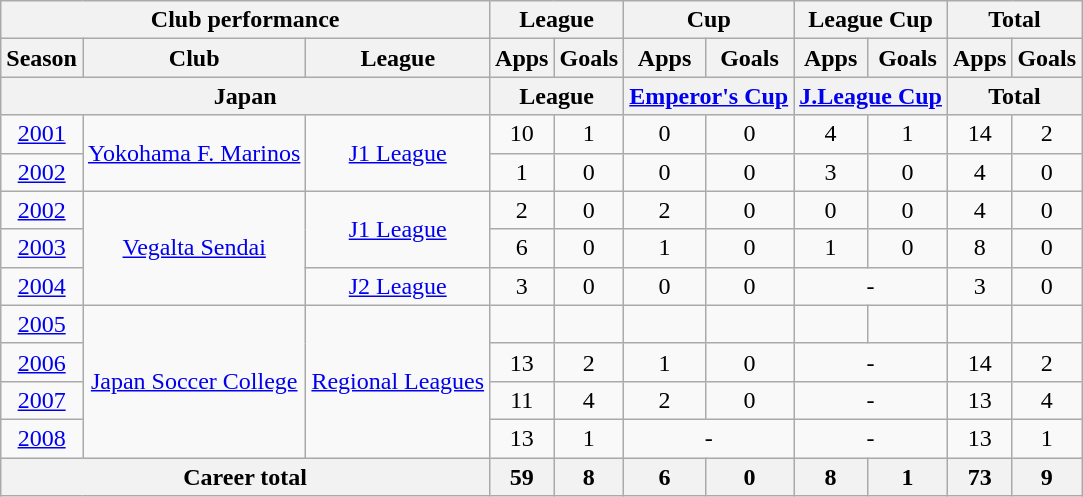<table class="wikitable" style="text-align:center">
<tr>
<th colspan=3>Club performance</th>
<th colspan=2>League</th>
<th colspan=2>Cup</th>
<th colspan=2>League Cup</th>
<th colspan=2>Total</th>
</tr>
<tr>
<th>Season</th>
<th>Club</th>
<th>League</th>
<th>Apps</th>
<th>Goals</th>
<th>Apps</th>
<th>Goals</th>
<th>Apps</th>
<th>Goals</th>
<th>Apps</th>
<th>Goals</th>
</tr>
<tr>
<th colspan=3>Japan</th>
<th colspan=2>League</th>
<th colspan=2><a href='#'>Emperor's Cup</a></th>
<th colspan=2><a href='#'>J.League Cup</a></th>
<th colspan=2>Total</th>
</tr>
<tr>
<td><a href='#'>2001</a></td>
<td rowspan="2"><a href='#'>Yokohama F. Marinos</a></td>
<td rowspan="2"><a href='#'>J1 League</a></td>
<td>10</td>
<td>1</td>
<td>0</td>
<td>0</td>
<td>4</td>
<td>1</td>
<td>14</td>
<td>2</td>
</tr>
<tr>
<td><a href='#'>2002</a></td>
<td>1</td>
<td>0</td>
<td>0</td>
<td>0</td>
<td>3</td>
<td>0</td>
<td>4</td>
<td>0</td>
</tr>
<tr>
<td><a href='#'>2002</a></td>
<td rowspan="3"><a href='#'>Vegalta Sendai</a></td>
<td rowspan="2"><a href='#'>J1 League</a></td>
<td>2</td>
<td>0</td>
<td>2</td>
<td>0</td>
<td>0</td>
<td>0</td>
<td>4</td>
<td>0</td>
</tr>
<tr>
<td><a href='#'>2003</a></td>
<td>6</td>
<td>0</td>
<td>1</td>
<td>0</td>
<td>1</td>
<td>0</td>
<td>8</td>
<td>0</td>
</tr>
<tr>
<td><a href='#'>2004</a></td>
<td><a href='#'>J2 League</a></td>
<td>3</td>
<td>0</td>
<td>0</td>
<td>0</td>
<td colspan="2">-</td>
<td>3</td>
<td>0</td>
</tr>
<tr>
<td><a href='#'>2005</a></td>
<td rowspan="4"><a href='#'>Japan Soccer College</a></td>
<td rowspan="4"><a href='#'>Regional Leagues</a></td>
<td></td>
<td></td>
<td></td>
<td></td>
<td></td>
<td></td>
<td></td>
<td></td>
</tr>
<tr>
<td><a href='#'>2006</a></td>
<td>13</td>
<td>2</td>
<td>1</td>
<td>0</td>
<td colspan="2">-</td>
<td>14</td>
<td>2</td>
</tr>
<tr>
<td><a href='#'>2007</a></td>
<td>11</td>
<td>4</td>
<td>2</td>
<td>0</td>
<td colspan="2">-</td>
<td>13</td>
<td>4</td>
</tr>
<tr>
<td><a href='#'>2008</a></td>
<td>13</td>
<td>1</td>
<td colspan="2">-</td>
<td colspan="2">-</td>
<td>13</td>
<td>1</td>
</tr>
<tr>
<th colspan=3>Career total</th>
<th>59</th>
<th>8</th>
<th>6</th>
<th>0</th>
<th>8</th>
<th>1</th>
<th>73</th>
<th>9</th>
</tr>
</table>
